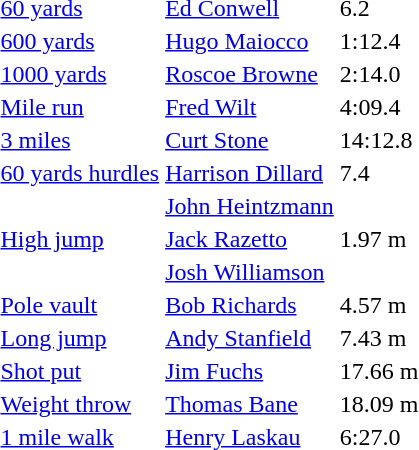<table>
<tr>
<td><a href='#'>60 yards</a></td>
<td><a href='#'>Ed Conwell</a></td>
<td>6.2</td>
<td></td>
<td></td>
<td></td>
<td></td>
</tr>
<tr>
<td><a href='#'>600 yards</a></td>
<td><a href='#'>Hugo Maiocco</a></td>
<td>1:12.4</td>
<td></td>
<td></td>
<td></td>
<td></td>
</tr>
<tr>
<td><a href='#'>1000 yards</a></td>
<td><a href='#'>Roscoe Browne</a></td>
<td>2:14.0</td>
<td></td>
<td></td>
<td></td>
<td></td>
</tr>
<tr>
<td><a href='#'>Mile run</a></td>
<td><a href='#'>Fred Wilt</a></td>
<td>4:09.4</td>
<td></td>
<td></td>
<td></td>
<td></td>
</tr>
<tr>
<td><a href='#'>3 miles</a></td>
<td><a href='#'>Curt Stone</a></td>
<td>14:12.8</td>
<td></td>
<td></td>
<td></td>
<td></td>
</tr>
<tr>
<td><a href='#'>60 yards hurdles</a></td>
<td><a href='#'>Harrison Dillard</a></td>
<td>7.4</td>
<td></td>
<td></td>
<td></td>
<td></td>
</tr>
<tr>
<td rowspan=3><a href='#'>High jump</a></td>
<td><a href='#'>John Heintzmann</a></td>
<td rowspan=3>1.97 m</td>
<td rowspan=3></td>
<td rowspan=3></td>
<td rowspan=3></td>
<td rowspan=3></td>
</tr>
<tr>
<td><a href='#'>Jack Razetto</a></td>
</tr>
<tr>
<td><a href='#'>Josh Williamson</a></td>
</tr>
<tr>
<td><a href='#'>Pole vault</a></td>
<td><a href='#'>Bob Richards</a></td>
<td>4.57 m</td>
<td></td>
<td></td>
<td></td>
<td></td>
</tr>
<tr>
<td><a href='#'>Long jump</a></td>
<td><a href='#'>Andy Stanfield</a></td>
<td>7.43 m</td>
<td></td>
<td></td>
<td></td>
<td></td>
</tr>
<tr>
<td><a href='#'>Shot put</a></td>
<td><a href='#'>Jim Fuchs</a></td>
<td>17.66 m</td>
<td></td>
<td></td>
<td></td>
<td></td>
</tr>
<tr>
<td><a href='#'>Weight throw</a></td>
<td><a href='#'>Thomas Bane</a></td>
<td>18.09 m</td>
<td></td>
<td></td>
<td></td>
<td></td>
</tr>
<tr>
<td><a href='#'>1 mile walk</a></td>
<td><a href='#'>Henry Laskau</a></td>
<td>6:27.0</td>
<td></td>
<td></td>
<td></td>
<td></td>
</tr>
</table>
